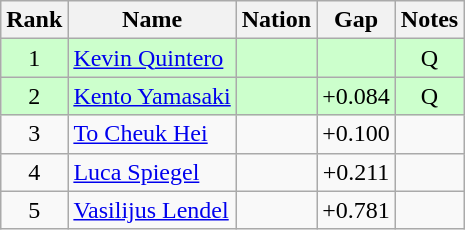<table class="wikitable sortable" style="text-align:center">
<tr>
<th>Rank</th>
<th>Name</th>
<th>Nation</th>
<th>Gap</th>
<th>Notes</th>
</tr>
<tr bgcolor=ccffcc>
<td>1</td>
<td align=left><a href='#'>Kevin Quintero</a></td>
<td align=left></td>
<td></td>
<td>Q</td>
</tr>
<tr bgcolor=ccffcc>
<td>2</td>
<td align=left><a href='#'>Kento Yamasaki</a></td>
<td align=left></td>
<td>+0.084</td>
<td>Q</td>
</tr>
<tr>
<td>3</td>
<td align=left><a href='#'>To Cheuk Hei</a></td>
<td align=left></td>
<td>+0.100</td>
<td></td>
</tr>
<tr>
<td>4</td>
<td align=left><a href='#'>Luca Spiegel</a></td>
<td align=left></td>
<td>+0.211</td>
<td></td>
</tr>
<tr>
<td>5</td>
<td align=left><a href='#'>Vasilijus Lendel</a></td>
<td align=left></td>
<td>+0.781</td>
<td></td>
</tr>
</table>
